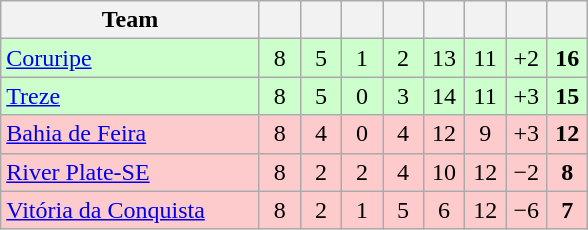<table class="wikitable" style="text-align: center;">
<tr>
<th width=165>Team</th>
<th width=20></th>
<th width=20></th>
<th width=20></th>
<th width=20></th>
<th width=20></th>
<th width=20></th>
<th width=20></th>
<th width=20></th>
</tr>
<tr bgcolor=#ccffcc>
<td align=left> <a href='#'>Coruripe</a></td>
<td>8</td>
<td>5</td>
<td>1</td>
<td>2</td>
<td>13</td>
<td>11</td>
<td>+2</td>
<td><strong>16 </strong></td>
</tr>
<tr bgcolor=#ccffcc>
<td align=left> <a href='#'>Treze</a></td>
<td>8</td>
<td>5</td>
<td>0</td>
<td>3</td>
<td>14</td>
<td>11</td>
<td>+3</td>
<td><strong>15 </strong></td>
</tr>
<tr bgcolor=#FDCBCC>
<td align=left> <a href='#'>Bahia de Feira</a></td>
<td>8</td>
<td>4</td>
<td>0</td>
<td>4</td>
<td>12</td>
<td>9</td>
<td>+3</td>
<td><strong>12 </strong></td>
</tr>
<tr bgcolor=#FDCBCC>
<td align=left> <a href='#'>River Plate-SE</a></td>
<td>8</td>
<td>2</td>
<td>2</td>
<td>4</td>
<td>10</td>
<td>12</td>
<td>−2</td>
<td><strong>8 </strong></td>
</tr>
<tr bgcolor=#FDCBCC>
<td align=left> <a href='#'>Vitória da Conquista</a></td>
<td>8</td>
<td>2</td>
<td>1</td>
<td>5</td>
<td>6</td>
<td>12</td>
<td>−6</td>
<td><strong>7 </strong></td>
</tr>
</table>
